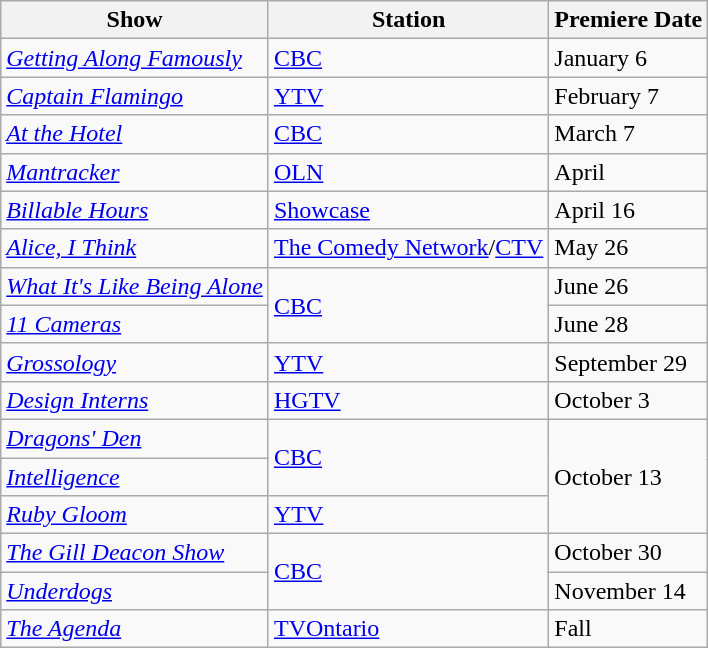<table class="wikitable">
<tr>
<th>Show</th>
<th>Station</th>
<th>Premiere Date</th>
</tr>
<tr>
<td><em><a href='#'>Getting Along Famously</a></em></td>
<td><a href='#'>CBC</a></td>
<td>January 6</td>
</tr>
<tr>
<td><em><a href='#'>Captain Flamingo</a></em></td>
<td><a href='#'>YTV</a></td>
<td>February 7</td>
</tr>
<tr>
<td><em><a href='#'>At the Hotel</a></em></td>
<td><a href='#'>CBC</a></td>
<td>March 7</td>
</tr>
<tr>
<td><em><a href='#'>Mantracker</a></em></td>
<td><a href='#'>OLN</a></td>
<td>April</td>
</tr>
<tr>
<td><em><a href='#'>Billable Hours</a></em></td>
<td><a href='#'>Showcase</a></td>
<td>April 16</td>
</tr>
<tr>
<td><em><a href='#'>Alice, I Think</a></em></td>
<td><a href='#'>The Comedy Network</a>/<a href='#'>CTV</a></td>
<td>May 26</td>
</tr>
<tr>
<td><em><a href='#'>What It's Like Being Alone</a></em></td>
<td rowspan="2"><a href='#'>CBC</a></td>
<td>June 26</td>
</tr>
<tr>
<td><em><a href='#'>11 Cameras</a></em></td>
<td>June 28</td>
</tr>
<tr>
<td><em><a href='#'>Grossology</a></em></td>
<td><a href='#'>YTV</a></td>
<td>September 29</td>
</tr>
<tr>
<td><em><a href='#'>Design Interns</a></em></td>
<td><a href='#'>HGTV</a></td>
<td>October 3</td>
</tr>
<tr>
<td><em><a href='#'>Dragons' Den</a></em></td>
<td rowspan="2"><a href='#'>CBC</a></td>
<td rowspan="3">October 13</td>
</tr>
<tr>
<td><em><a href='#'>Intelligence</a></em></td>
</tr>
<tr>
<td><em><a href='#'>Ruby Gloom</a></em></td>
<td><a href='#'>YTV</a></td>
</tr>
<tr>
<td><em><a href='#'>The Gill Deacon Show</a></em></td>
<td rowspan="2"><a href='#'>CBC</a></td>
<td>October 30</td>
</tr>
<tr>
<td><em><a href='#'>Underdogs</a></em></td>
<td>November 14</td>
</tr>
<tr>
<td><em><a href='#'>The Agenda</a></em></td>
<td><a href='#'>TVOntario</a></td>
<td>Fall</td>
</tr>
</table>
